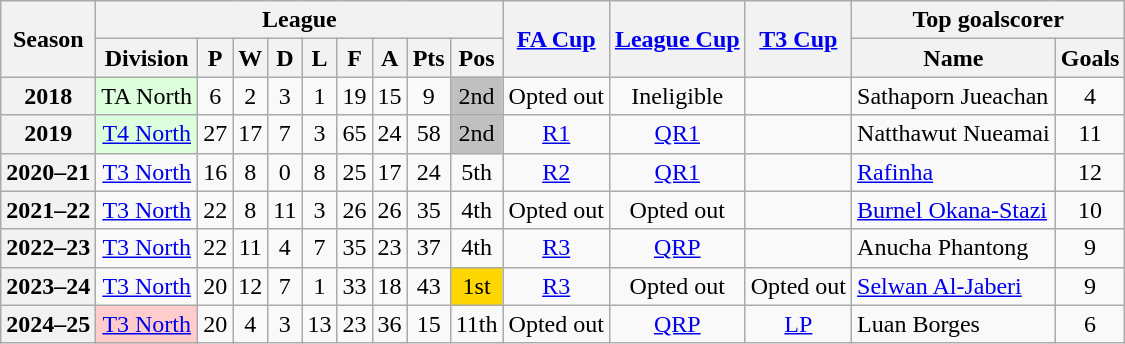<table class="wikitable" style="text-align: center">
<tr>
<th rowspan=2>Season</th>
<th colspan=9>League</th>
<th rowspan=2><a href='#'>FA Cup</a></th>
<th rowspan=2><a href='#'>League Cup</a></th>
<th rowspan=2><a href='#'>T3 Cup</a></th>
<th colspan=2>Top goalscorer</th>
</tr>
<tr>
<th>Division</th>
<th>P</th>
<th>W</th>
<th>D</th>
<th>L</th>
<th>F</th>
<th>A</th>
<th>Pts</th>
<th>Pos</th>
<th>Name</th>
<th>Goals</th>
</tr>
<tr>
<th>2018</th>
<td bgcolor="#DDFFDD">TA North</td>
<td>6</td>
<td>2</td>
<td>3</td>
<td>1</td>
<td>19</td>
<td>15</td>
<td>9</td>
<td bgcolor=silver>2nd</td>
<td>Opted out</td>
<td>Ineligible</td>
<td></td>
<td align="left"> Sathaporn Jueachan</td>
<td>4</td>
</tr>
<tr>
<th>2019</th>
<td bgcolor="#DDFFDD"><a href='#'>T4 North</a></td>
<td>27</td>
<td>17</td>
<td>7</td>
<td>3</td>
<td>65</td>
<td>24</td>
<td>58</td>
<td bgcolor=silver>2nd</td>
<td><a href='#'>R1</a></td>
<td><a href='#'>QR1</a></td>
<td></td>
<td align="left"> Natthawut Nueamai</td>
<td>11</td>
</tr>
<tr>
<th>2020–21</th>
<td><a href='#'>T3 North</a></td>
<td>16</td>
<td>8</td>
<td>0</td>
<td>8</td>
<td>25</td>
<td>17</td>
<td>24</td>
<td>5th</td>
<td><a href='#'>R2</a></td>
<td><a href='#'>QR1</a></td>
<td></td>
<td align="left"> <a href='#'>Rafinha</a></td>
<td>12</td>
</tr>
<tr>
<th>2021–22</th>
<td><a href='#'>T3 North</a></td>
<td>22</td>
<td>8</td>
<td>11</td>
<td>3</td>
<td>26</td>
<td>26</td>
<td>35</td>
<td>4th</td>
<td>Opted out</td>
<td>Opted out</td>
<td></td>
<td align="left"> <a href='#'>Burnel Okana-Stazi</a></td>
<td>10</td>
</tr>
<tr>
<th>2022–23</th>
<td><a href='#'>T3 North</a></td>
<td>22</td>
<td>11</td>
<td>4</td>
<td>7</td>
<td>35</td>
<td>23</td>
<td>37</td>
<td>4th</td>
<td><a href='#'>R3</a></td>
<td><a href='#'>QRP</a></td>
<td></td>
<td align="left"> Anucha Phantong</td>
<td>9</td>
</tr>
<tr>
<th>2023–24</th>
<td><a href='#'>T3 North</a></td>
<td>20</td>
<td>12</td>
<td>7</td>
<td>1</td>
<td>33</td>
<td>18</td>
<td>43</td>
<td bgcolor=gold>1st</td>
<td><a href='#'>R3</a></td>
<td>Opted out</td>
<td>Opted out</td>
<td align="left"> <a href='#'>Selwan Al-Jaberi</a></td>
<td>9</td>
</tr>
<tr>
<th>2024–25</th>
<td bgcolor="#FFCCCC"><a href='#'>T3 North</a></td>
<td>20</td>
<td>4</td>
<td>3</td>
<td>13</td>
<td>23</td>
<td>36</td>
<td>15</td>
<td>11th</td>
<td>Opted out</td>
<td><a href='#'>QRP</a></td>
<td><a href='#'>LP</a></td>
<td align="left"> Luan Borges</td>
<td>6</td>
</tr>
</table>
